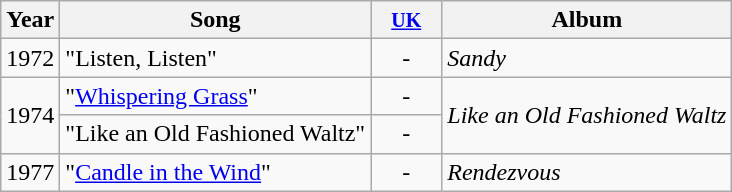<table class="wikitable">
<tr>
<th>Year</th>
<th>Song</th>
<th width="40"><small><a href='#'>UK</a></small></th>
<th>Album</th>
</tr>
<tr>
<td>1972</td>
<td>"Listen, Listen"</td>
<td style="text-align:center;">-</td>
<td><em>Sandy</em></td>
</tr>
<tr>
<td rowspan="2">1974</td>
<td>"<a href='#'>Whispering Grass</a>"</td>
<td style="text-align:center;">-</td>
<td rowspan="2"><em>Like an Old Fashioned Waltz</em></td>
</tr>
<tr>
<td>"Like an Old Fashioned Waltz"</td>
<td style="text-align:center;">-</td>
</tr>
<tr>
<td>1977</td>
<td>"<a href='#'>Candle in the Wind</a>"</td>
<td style="text-align:center;">-</td>
<td><em>Rendezvous</em></td>
</tr>
</table>
